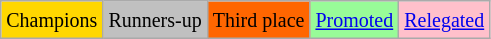<table class="wikitable">
<tr>
<td bgcolor=gold><small>Champions</small></td>
<td bgcolor=silver><small>Runners-up</small></td>
<td bgcolor=ff6600><small>Third place</small></td>
<td bgcolor=palegreen><small><a href='#'>Promoted</a></small></td>
<td bgcolor=pink><small><a href='#'>Relegated</a></small></td>
</tr>
</table>
